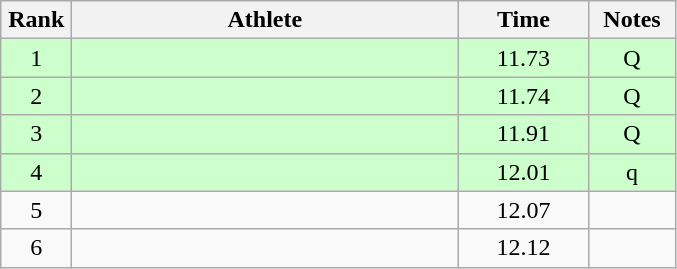<table class="wikitable" style="text-align:center">
<tr>
<th width=40>Rank</th>
<th width=250>Athlete</th>
<th width=80>Time</th>
<th width=50>Notes</th>
</tr>
<tr bgcolor=ccffcc>
<td>1</td>
<td align=left></td>
<td>11.73</td>
<td>Q</td>
</tr>
<tr bgcolor=ccffcc>
<td>2</td>
<td align=left></td>
<td>11.74</td>
<td>Q</td>
</tr>
<tr bgcolor=ccffcc>
<td>3</td>
<td align=left></td>
<td>11.91</td>
<td>Q</td>
</tr>
<tr bgcolor=ccffcc>
<td>4</td>
<td align=left></td>
<td>12.01</td>
<td>q</td>
</tr>
<tr>
<td>5</td>
<td align=left></td>
<td>12.07</td>
<td></td>
</tr>
<tr>
<td>6</td>
<td align=left></td>
<td>12.12</td>
<td></td>
</tr>
</table>
